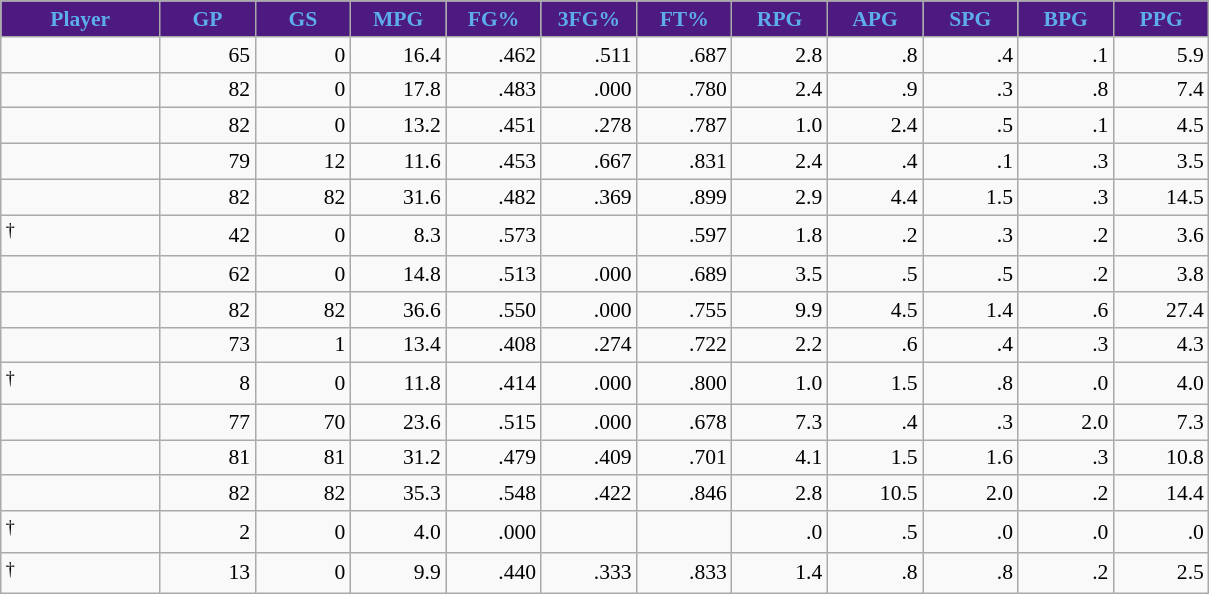<table class="wikitable sortable" style="text-align:right; font-size:90%;">
<tr>
<th style="background:#4D1A7F; color:#5DADEC" width="10%">Player</th>
<th style="background:#4D1A7F; color:#5DADEC" width="6%">GP</th>
<th style="background:#4D1A7F; color:#5DADEC" width="6%">GS</th>
<th style="background:#4D1A7F; color:#5DADEC" width="6%">MPG</th>
<th style="background:#4D1A7F; color:#5DADEC" width="6%">FG%</th>
<th style="background:#4D1A7F; color:#5DADEC" width="6%">3FG%</th>
<th style="background:#4D1A7F; color:#5DADEC" width="6%">FT%</th>
<th style="background:#4D1A7F; color:#5DADEC" width="6%">RPG</th>
<th style="background:#4D1A7F; color:#5DADEC" width="6%">APG</th>
<th style="background:#4D1A7F; color:#5DADEC" width="6%">SPG</th>
<th style="background:#4D1A7F; color:#5DADEC" width="6%">BPG</th>
<th style="background:#4D1A7F; color:#5DADEC" width="6%">PPG</th>
</tr>
<tr>
<td style="text-align:left;"></td>
<td>65</td>
<td>0</td>
<td>16.4</td>
<td>.462</td>
<td>.511</td>
<td>.687</td>
<td>2.8</td>
<td>.8</td>
<td>.4</td>
<td>.1</td>
<td>5.9</td>
</tr>
<tr>
<td style="text-align:left;"></td>
<td>82</td>
<td>0</td>
<td>17.8</td>
<td>.483</td>
<td>.000</td>
<td>.780</td>
<td>2.4</td>
<td>.9</td>
<td>.3</td>
<td>.8</td>
<td>7.4</td>
</tr>
<tr>
<td style="text-align:left;"></td>
<td>82</td>
<td>0</td>
<td>13.2</td>
<td>.451</td>
<td>.278</td>
<td>.787</td>
<td>1.0</td>
<td>2.4</td>
<td>.5</td>
<td>.1</td>
<td>4.5</td>
</tr>
<tr>
<td style="text-align:left;"></td>
<td>79</td>
<td>12</td>
<td>11.6</td>
<td>.453</td>
<td>.667</td>
<td>.831</td>
<td>2.4</td>
<td>.4</td>
<td>.1</td>
<td>.3</td>
<td>3.5</td>
</tr>
<tr>
<td style="text-align:left;"></td>
<td>82</td>
<td>82</td>
<td>31.6</td>
<td>.482</td>
<td>.369</td>
<td>.899</td>
<td>2.9</td>
<td>4.4</td>
<td>1.5</td>
<td>.3</td>
<td>14.5</td>
</tr>
<tr>
<td style="text-align:left;"><sup>†</sup></td>
<td>42</td>
<td>0</td>
<td>8.3</td>
<td>.573</td>
<td></td>
<td>.597</td>
<td>1.8</td>
<td>.2</td>
<td>.3</td>
<td>.2</td>
<td>3.6</td>
</tr>
<tr>
<td style="text-align:left;"></td>
<td>62</td>
<td>0</td>
<td>14.8</td>
<td>.513</td>
<td>.000</td>
<td>.689</td>
<td>3.5</td>
<td>.5</td>
<td>.5</td>
<td>.2</td>
<td>3.8</td>
</tr>
<tr>
<td style="text-align:left;"></td>
<td>82</td>
<td>82</td>
<td>36.6</td>
<td>.550</td>
<td>.000</td>
<td>.755</td>
<td>9.9</td>
<td>4.5</td>
<td>1.4</td>
<td>.6</td>
<td>27.4</td>
</tr>
<tr>
<td style="text-align:left;"></td>
<td>73</td>
<td>1</td>
<td>13.4</td>
<td>.408</td>
<td>.274</td>
<td>.722</td>
<td>2.2</td>
<td>.6</td>
<td>.4</td>
<td>.3</td>
<td>4.3</td>
</tr>
<tr>
<td style="text-align:left;"><sup>†</sup></td>
<td>8</td>
<td>0</td>
<td>11.8</td>
<td>.414</td>
<td>.000</td>
<td>.800</td>
<td>1.0</td>
<td>1.5</td>
<td>.8</td>
<td>.0</td>
<td>4.0</td>
</tr>
<tr>
<td style="text-align:left;"></td>
<td>77</td>
<td>70</td>
<td>23.6</td>
<td>.515</td>
<td>.000</td>
<td>.678</td>
<td>7.3</td>
<td>.4</td>
<td>.3</td>
<td>2.0</td>
<td>7.3</td>
</tr>
<tr>
<td style="text-align:left;"></td>
<td>81</td>
<td>81</td>
<td>31.2</td>
<td>.479</td>
<td>.409</td>
<td>.701</td>
<td>4.1</td>
<td>1.5</td>
<td>1.6</td>
<td>.3</td>
<td>10.8</td>
</tr>
<tr>
<td style="text-align:left;"></td>
<td>82</td>
<td>82</td>
<td>35.3</td>
<td>.548</td>
<td>.422</td>
<td>.846</td>
<td>2.8</td>
<td>10.5</td>
<td>2.0</td>
<td>.2</td>
<td>14.4</td>
</tr>
<tr>
<td style="text-align:left;"><sup>†</sup></td>
<td>2</td>
<td>0</td>
<td>4.0</td>
<td>.000</td>
<td></td>
<td></td>
<td>.0</td>
<td>.5</td>
<td>.0</td>
<td>.0</td>
<td>.0</td>
</tr>
<tr>
<td style="text-align:left;"><sup>†</sup></td>
<td>13</td>
<td>0</td>
<td>9.9</td>
<td>.440</td>
<td>.333</td>
<td>.833</td>
<td>1.4</td>
<td>.8</td>
<td>.8</td>
<td>.2</td>
<td>2.5</td>
</tr>
</table>
